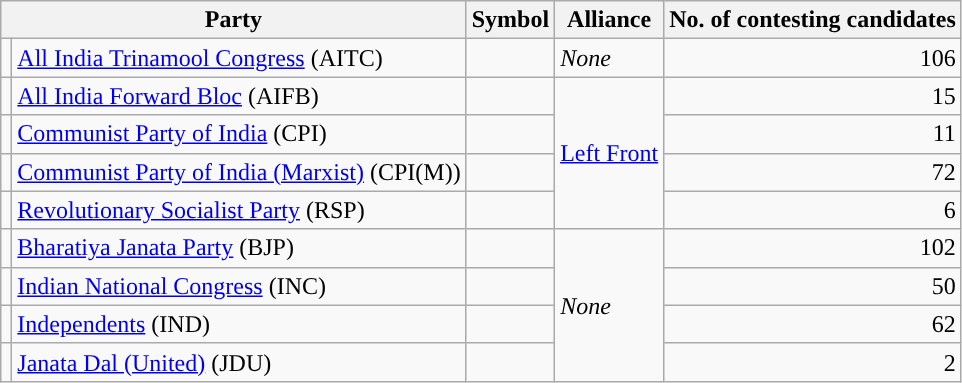<table class="wikitable">
<tr>
<th colspan="2">Party</th>
<th>Symbol</th>
<th>Alliance</th>
<th>No. of contesting candidates</th>
</tr>
<tr>
<td></td>
<td><a href='#'>All India Trinamool Congress</a> (AITC)</td>
<td></td>
<td><em>None</em></td>
<td style="text-align:right">106</td>
</tr>
<tr>
<td></td>
<td><a href='#'>All India Forward Bloc</a> (AIFB)</td>
<td></td>
<td rowspan="4"><a href='#'>Left Front</a></td>
<td style="text-align:right">15</td>
</tr>
<tr>
<td></td>
<td><a href='#'>Communist Party of India</a> (CPI)</td>
<td></td>
<td style="text-align:right">11</td>
</tr>
<tr>
<td></td>
<td><a href='#'>Communist Party of India (Marxist)</a> (CPI(M))</td>
<td></td>
<td style="text-align:right">72</td>
</tr>
<tr>
<td></td>
<td><a href='#'>Revolutionary Socialist Party</a> (RSP)</td>
<td></td>
<td style="text-align:right">6</td>
</tr>
<tr>
<td></td>
<td><a href='#'>Bharatiya Janata Party</a> (BJP)</td>
<td></td>
<td rowspan="4"><em>None</em></td>
<td style="text-align:right">102</td>
</tr>
<tr>
<td></td>
<td><a href='#'>Indian National Congress</a> (INC)</td>
<td></td>
<td style="text-align:right">50</td>
</tr>
<tr>
<td></td>
<td><a href='#'>Independents</a> (IND)</td>
<td></td>
<td style="text-align:right">62</td>
</tr>
<tr>
<td></td>
<td><a href='#'>Janata Dal (United)</a> (JDU)</td>
<td></td>
<td style="text-align:right">2</td>
</tr>
</table>
